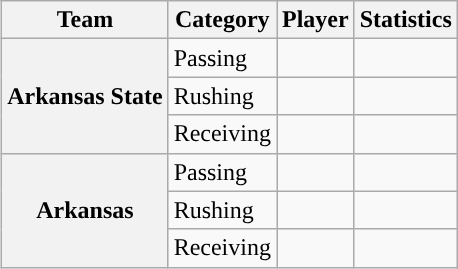<table class="wikitable" style="float:right">
<tr>
<th>Team</th>
<th>Category</th>
<th>Player</th>
<th>Statistics</th>
</tr>
<tr>
<th rowspan=3>Arkansas State</th>
<td>Passing</td>
<td></td>
<td></td>
</tr>
<tr>
<td>Rushing</td>
<td></td>
<td></td>
</tr>
<tr>
<td>Receiving</td>
<td></td>
<td></td>
</tr>
<tr>
<th rowspan=3>Arkansas</th>
<td>Passing</td>
<td></td>
<td></td>
</tr>
<tr>
<td>Rushing</td>
<td></td>
<td></td>
</tr>
<tr>
<td>Receiving</td>
<td></td>
<td></td>
</tr>
</table>
